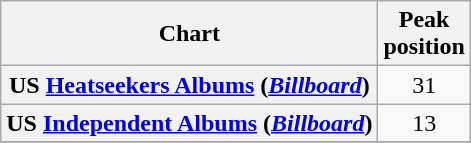<table class="wikitable plainrowheaders sortable" style="text-align:center;" border="1">
<tr>
<th scope="col">Chart</th>
<th scope="col">Peak<br>position</th>
</tr>
<tr>
<th scope="row">US <a href='#'>Heatseekers Albums</a> (<em><a href='#'>Billboard</a></em>)</th>
<td>31</td>
</tr>
<tr>
<th scope="row">US <a href='#'>Independent Albums</a> (<em><a href='#'>Billboard</a></em>)</th>
<td>13</td>
</tr>
<tr>
</tr>
</table>
